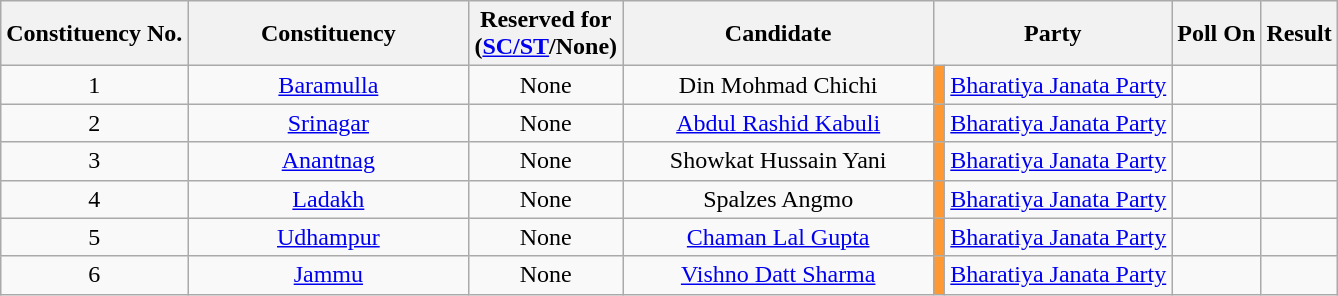<table class="wikitable sortable" style="text-align:center">
<tr>
<th>Constituency No.</th>
<th style="width:180px;">Constituency</th>
<th>Reserved for<br>(<a href='#'>SC/ST</a>/None)</th>
<th style="width:200px;">Candidate</th>
<th colspan="2">Party</th>
<th>Poll On</th>
<th>Result</th>
</tr>
<tr>
<td>1</td>
<td><a href='#'>Baramulla</a></td>
<td>None</td>
<td>Din Mohmad Chichi</td>
<td bgcolor=#FF9933></td>
<td><a href='#'>Bharatiya Janata Party</a></td>
<td></td>
<td></td>
</tr>
<tr>
<td>2</td>
<td><a href='#'>Srinagar</a></td>
<td>None</td>
<td><a href='#'>Abdul Rashid Kabuli</a></td>
<td bgcolor=#FF9933></td>
<td><a href='#'>Bharatiya Janata Party</a></td>
<td></td>
<td></td>
</tr>
<tr>
<td>3</td>
<td><a href='#'>Anantnag</a></td>
<td>None</td>
<td>Showkat Hussain Yani</td>
<td bgcolor=#FF9933></td>
<td><a href='#'>Bharatiya Janata Party</a></td>
<td></td>
<td></td>
</tr>
<tr>
<td>4</td>
<td><a href='#'>Ladakh</a></td>
<td>None</td>
<td>Spalzes Angmo</td>
<td bgcolor=#FF9933></td>
<td><a href='#'>Bharatiya Janata Party</a></td>
<td></td>
<td></td>
</tr>
<tr>
<td>5</td>
<td><a href='#'>Udhampur</a></td>
<td>None</td>
<td><a href='#'>Chaman Lal Gupta</a></td>
<td bgcolor=#FF9933></td>
<td><a href='#'>Bharatiya Janata Party</a></td>
<td></td>
<td></td>
</tr>
<tr>
<td>6</td>
<td><a href='#'>Jammu</a></td>
<td>None</td>
<td><a href='#'>Vishno Datt Sharma</a></td>
<td bgcolor=#FF9933></td>
<td><a href='#'>Bharatiya Janata Party</a></td>
<td></td>
<td></td>
</tr>
</table>
